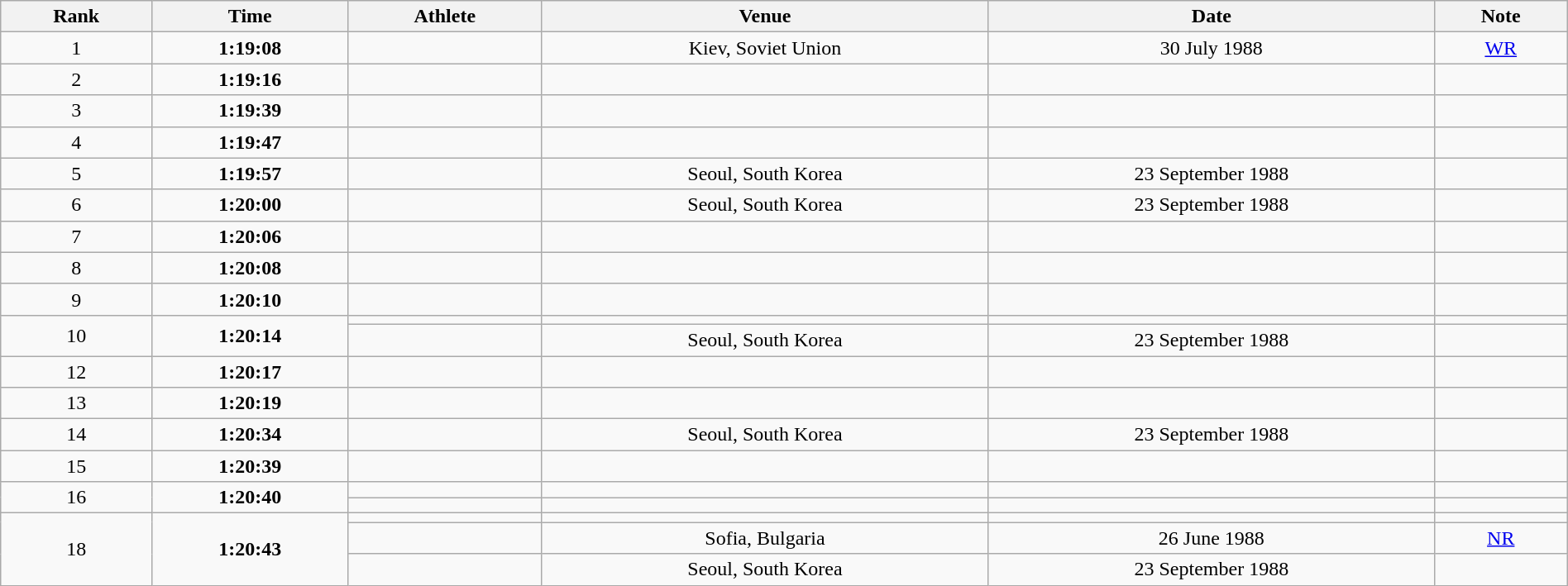<table class="wikitable" style="text-align:center;width:100%">
<tr>
<th>Rank</th>
<th>Time</th>
<th>Athlete</th>
<th>Venue</th>
<th>Date</th>
<th>Note</th>
</tr>
<tr>
<td>1</td>
<td><strong>1:19:08</strong></td>
<td align=left></td>
<td>Kiev, Soviet Union</td>
<td>30 July 1988</td>
<td><a href='#'>WR</a></td>
</tr>
<tr>
<td>2</td>
<td><strong>1:19:16</strong></td>
<td align=left></td>
<td></td>
<td></td>
<td></td>
</tr>
<tr>
<td>3</td>
<td><strong>1:19:39</strong></td>
<td align=left></td>
<td></td>
<td></td>
<td></td>
</tr>
<tr>
<td>4</td>
<td><strong>1:19:47</strong></td>
<td align=left></td>
<td></td>
<td></td>
<td></td>
</tr>
<tr>
<td>5</td>
<td><strong>1:19:57</strong></td>
<td align=left></td>
<td>Seoul, South Korea</td>
<td>23 September 1988</td>
<td></td>
</tr>
<tr>
<td>6</td>
<td><strong>1:20:00</strong></td>
<td align=left></td>
<td>Seoul, South Korea</td>
<td>23 September 1988</td>
<td></td>
</tr>
<tr>
<td>7</td>
<td><strong>1:20:06</strong></td>
<td align=left></td>
<td></td>
<td></td>
<td></td>
</tr>
<tr>
<td>8</td>
<td><strong>1:20:08</strong></td>
<td align=left></td>
<td></td>
<td></td>
<td></td>
</tr>
<tr>
<td>9</td>
<td><strong>1:20:10</strong></td>
<td align=left></td>
<td></td>
<td></td>
<td></td>
</tr>
<tr>
<td rowspan=2>10</td>
<td rowspan=2><strong>1:20:14</strong></td>
<td align=left></td>
<td></td>
<td></td>
<td></td>
</tr>
<tr>
<td align=left></td>
<td>Seoul, South Korea</td>
<td>23 September 1988</td>
<td></td>
</tr>
<tr>
<td>12</td>
<td><strong>1:20:17</strong></td>
<td align=left></td>
<td></td>
<td></td>
<td></td>
</tr>
<tr>
<td>13</td>
<td><strong>1:20:19</strong></td>
<td align=left></td>
<td></td>
<td></td>
<td></td>
</tr>
<tr>
<td>14</td>
<td><strong>1:20:34</strong></td>
<td align=left></td>
<td>Seoul, South Korea</td>
<td>23 September 1988</td>
<td></td>
</tr>
<tr>
<td>15</td>
<td><strong>1:20:39</strong></td>
<td align=left></td>
<td></td>
<td></td>
<td></td>
</tr>
<tr>
<td rowspan=2>16</td>
<td rowspan=2><strong>1:20:40</strong></td>
<td align=left></td>
<td></td>
<td></td>
<td></td>
</tr>
<tr>
<td align=left></td>
<td></td>
<td></td>
<td></td>
</tr>
<tr>
<td rowspan=3>18</td>
<td rowspan=3><strong>1:20:43</strong></td>
<td align=left></td>
<td></td>
<td></td>
<td></td>
</tr>
<tr>
<td align=left></td>
<td>Sofia, Bulgaria</td>
<td>26 June 1988</td>
<td><a href='#'>NR</a></td>
</tr>
<tr>
<td align=left></td>
<td>Seoul, South Korea</td>
<td>23 September 1988</td>
<td></td>
</tr>
</table>
